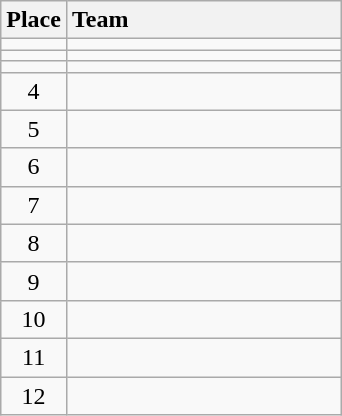<table class="wikitable sortable" style="text-align:center; padding-bottom:0;">
<tr>
<th>Place</th>
<th style="width:11em; text-align:left;">Team</th>
</tr>
<tr>
<td></td>
<td align=left></td>
</tr>
<tr>
<td></td>
<td align=left></td>
</tr>
<tr>
<td></td>
<td align=left></td>
</tr>
<tr>
<td>4</td>
<td align=left></td>
</tr>
<tr>
<td>5</td>
<td align=left></td>
</tr>
<tr>
<td>6</td>
<td align=left></td>
</tr>
<tr>
<td>7</td>
<td align=left></td>
</tr>
<tr>
<td>8</td>
<td align=left></td>
</tr>
<tr>
<td>9</td>
<td align=left></td>
</tr>
<tr>
<td>10</td>
<td align=left></td>
</tr>
<tr>
<td>11</td>
<td align=left></td>
</tr>
<tr>
<td>12</td>
<td align=left></td>
</tr>
</table>
